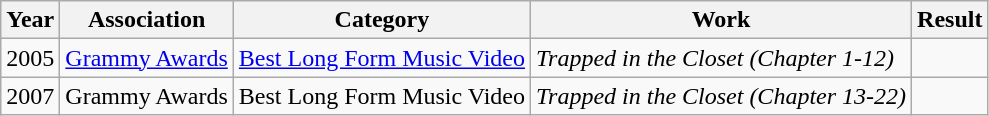<table class="wikitable">
<tr>
<th>Year</th>
<th>Association</th>
<th>Category</th>
<th>Work</th>
<th>Result</th>
</tr>
<tr>
<td>2005</td>
<td><a href='#'>Grammy Awards</a></td>
<td><a href='#'>Best Long Form Music Video</a></td>
<td><em>Trapped in the Closet (Chapter 1-12)</em></td>
<td></td>
</tr>
<tr>
<td>2007</td>
<td>Grammy Awards</td>
<td>Best Long Form Music Video</td>
<td><em>Trapped in the Closet (Chapter 13-22)</em></td>
<td></td>
</tr>
</table>
